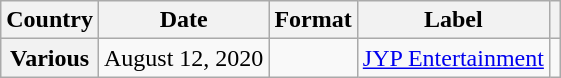<table class="wikitable plainrowheaders" border="1">
<tr>
<th scope="col">Country</th>
<th scope="col">Date</th>
<th scope="col">Format</th>
<th scope="col">Label</th>
<th scope="col"></th>
</tr>
<tr>
<th scope="row">Various</th>
<td>August 12, 2020</td>
<td></td>
<td><a href='#'>JYP Entertainment</a></td>
<td align="center"></td>
</tr>
</table>
